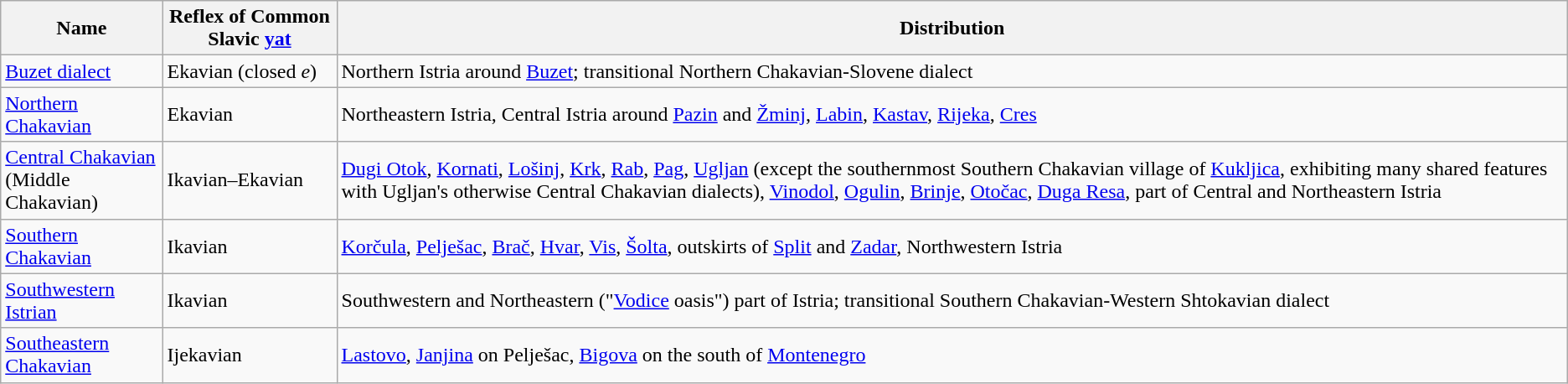<table class="wikitable">
<tr>
<th>Name</th>
<th>Reflex of Common Slavic <a href='#'>yat</a></th>
<th>Distribution</th>
</tr>
<tr>
<td><a href='#'>Buzet dialect</a></td>
<td>Ekavian (closed <em>e</em>)</td>
<td>Northern Istria around <a href='#'>Buzet</a>; transitional Northern Chakavian-Slovene dialect</td>
</tr>
<tr>
<td><a href='#'>Northern Chakavian</a></td>
<td>Ekavian</td>
<td>Northeastern Istria, Central Istria around <a href='#'>Pazin</a> and <a href='#'>Žminj</a>, <a href='#'>Labin</a>, <a href='#'>Kastav</a>, <a href='#'>Rijeka</a>, <a href='#'>Cres</a></td>
</tr>
<tr>
<td><a href='#'>Central Chakavian</a><br>(Middle Chakavian)</td>
<td>Ikavian–Ekavian</td>
<td><a href='#'>Dugi Otok</a>, <a href='#'>Kornati</a>, <a href='#'>Lošinj</a>, <a href='#'>Krk</a>, <a href='#'>Rab</a>, <a href='#'>Pag</a>, <a href='#'>Ugljan</a> (except the southernmost Southern Chakavian village of <a href='#'>Kukljica</a>, exhibiting many shared features with Ugljan's otherwise Central Chakavian dialects), <a href='#'>Vinodol</a>, <a href='#'>Ogulin</a>, <a href='#'>Brinje</a>, <a href='#'>Otočac</a>, <a href='#'>Duga Resa</a>, part of Central and Northeastern Istria</td>
</tr>
<tr>
<td><a href='#'>Southern Chakavian</a></td>
<td>Ikavian</td>
<td><a href='#'>Korčula</a>, <a href='#'>Pelješac</a>, <a href='#'>Brač</a>, <a href='#'>Hvar</a>, <a href='#'>Vis</a>, <a href='#'>Šolta</a>, outskirts of <a href='#'>Split</a> and <a href='#'>Zadar</a>, Northwestern Istria</td>
</tr>
<tr>
<td><a href='#'>Southwestern Istrian</a></td>
<td>Ikavian</td>
<td>Southwestern and Northeastern ("<a href='#'>Vodice</a> oasis") part of Istria; transitional Southern Chakavian-Western Shtokavian dialect</td>
</tr>
<tr>
<td><a href='#'>Southeastern Chakavian</a></td>
<td>Ijekavian</td>
<td><a href='#'>Lastovo</a>, <a href='#'>Janjina</a> on Pelješac, <a href='#'>Bigova</a> on the south of <a href='#'>Montenegro</a></td>
</tr>
</table>
